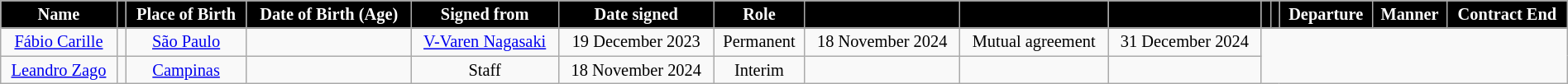<table class="wikitable" style="text-align:center; font-size:85%; width:100%;">
<tr>
<th style="background:#000; color:#fff; text-align:center;">Name</th>
<th style="background:#000; color:#fff; text-align:center;"></th>
<th style="background:#000; color:#fff; text-align:center;">Place of Birth</th>
<th style="background:#000; color:#fff; text-align:center;">Date of Birth (Age)</th>
<th style="background:#000; color:#fff; text-align:center;">Signed from</th>
<th style="background:#000; color:#fff; text-align:center;">Date signed</th>
<th style="background:#000; color:#fff; text-align:center;">Role</th>
<th style="background:#000; color:#fff; text-align:center;"></th>
<th style="background:#000; color:#fff; text-align:center;"></th>
<th style="background:#000; color:#fff; text-align:center;"></th>
<th style="background:#000; color:#fff; text-align:center;"></th>
<th style="background:#000; color:#fff; text-align:center;"></th>
<th style="background:#000; color:#fff; text-align:center;">Departure</th>
<th style="background:#000; color:#fff; text-align:center;">Manner</th>
<th style="background:#000; color:#fff; text-align:center;">Contract End</th>
</tr>
<tr>
<td><a href='#'>Fábio Carille</a></td>
<td></td>
<td><a href='#'>São Paulo</a> </td>
<td></td>
<td><a href='#'>V-Varen Nagasaki</a> </td>
<td>19 December 2023</td>
<td>Permanent<br></td>
<td>18 November 2024</td>
<td>Mutual agreement</td>
<td>31 December 2024</td>
</tr>
<tr>
<td><a href='#'>Leandro Zago</a></td>
<td></td>
<td><a href='#'>Campinas</a> </td>
<td></td>
<td>Staff</td>
<td>18 November 2024</td>
<td>Interim<br></td>
<td></td>
<td></td>
<td></td>
</tr>
</table>
